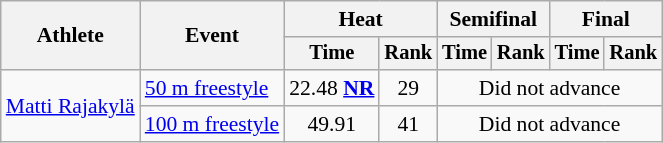<table class=wikitable style="font-size:90%">
<tr>
<th rowspan="2">Athlete</th>
<th rowspan="2">Event</th>
<th colspan="2">Heat</th>
<th colspan="2">Semifinal</th>
<th colspan="2">Final</th>
</tr>
<tr style="font-size:95%">
<th>Time</th>
<th>Rank</th>
<th>Time</th>
<th>Rank</th>
<th>Time</th>
<th>Rank</th>
</tr>
<tr align=center>
<td align=left rowspan=2><a href='#'>Matti Rajakylä</a></td>
<td align=left><a href='#'>50 m freestyle</a></td>
<td>22.48 <strong><a href='#'>NR</a></strong></td>
<td>29</td>
<td colspan=4>Did not advance</td>
</tr>
<tr align=center>
<td align=left><a href='#'>100 m freestyle</a></td>
<td>49.91</td>
<td>41</td>
<td colspan=4>Did not advance</td>
</tr>
</table>
